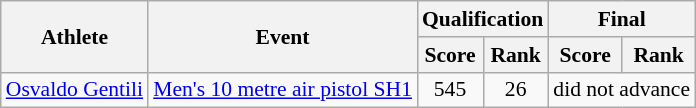<table class=wikitable style="font-size:90%">
<tr>
<th rowspan="2">Athlete</th>
<th rowspan="2">Event</th>
<th colspan="2">Qualification</th>
<th colspan="2">Final</th>
</tr>
<tr>
<th>Score</th>
<th>Rank</th>
<th>Score</th>
<th>Rank</th>
</tr>
<tr>
<td><a href='#'>Osvaldo Gentili</a></td>
<td><a href='#'>Men's 10 metre air pistol SH1</a></td>
<td align="center">545</td>
<td align="center">26</td>
<td colspan=2>did not advance</td>
</tr>
</table>
